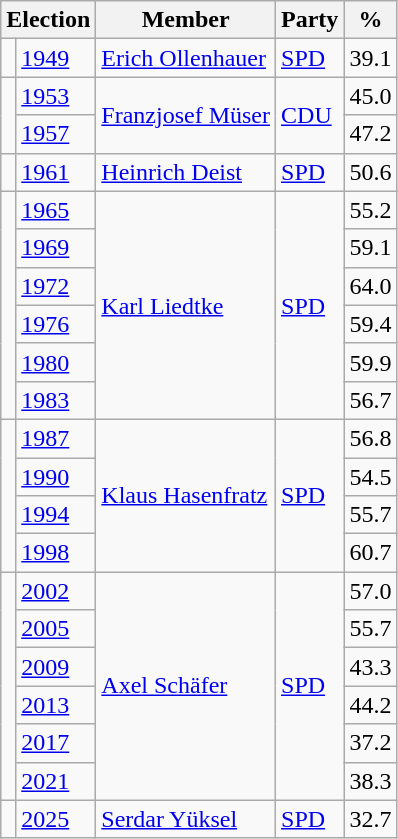<table class=wikitable>
<tr>
<th colspan=2>Election</th>
<th>Member</th>
<th>Party</th>
<th>%</th>
</tr>
<tr>
<td bgcolor=></td>
<td><a href='#'>1949</a></td>
<td><a href='#'>Erich Ollenhauer</a></td>
<td><a href='#'>SPD</a></td>
<td align=right>39.1</td>
</tr>
<tr>
<td rowspan=2 bgcolor=></td>
<td><a href='#'>1953</a></td>
<td rowspan=2><a href='#'>Franzjosef Müser</a></td>
<td rowspan=2><a href='#'>CDU</a></td>
<td align=right>45.0</td>
</tr>
<tr>
<td><a href='#'>1957</a></td>
<td align=right>47.2</td>
</tr>
<tr>
<td bgcolor=></td>
<td><a href='#'>1961</a></td>
<td><a href='#'>Heinrich Deist</a></td>
<td><a href='#'>SPD</a></td>
<td align=right>50.6</td>
</tr>
<tr>
<td rowspan=6 bgcolor=></td>
<td><a href='#'>1965</a></td>
<td rowspan=6><a href='#'>Karl Liedtke</a></td>
<td rowspan=6><a href='#'>SPD</a></td>
<td align=right>55.2</td>
</tr>
<tr>
<td><a href='#'>1969</a></td>
<td align=right>59.1</td>
</tr>
<tr>
<td><a href='#'>1972</a></td>
<td align=right>64.0</td>
</tr>
<tr>
<td><a href='#'>1976</a></td>
<td align=right>59.4</td>
</tr>
<tr>
<td><a href='#'>1980</a></td>
<td align=right>59.9</td>
</tr>
<tr>
<td><a href='#'>1983</a></td>
<td align=right>56.7</td>
</tr>
<tr>
<td rowspan=4 bgcolor=></td>
<td><a href='#'>1987</a></td>
<td rowspan=4><a href='#'>Klaus Hasenfratz</a></td>
<td rowspan=4><a href='#'>SPD</a></td>
<td align=right>56.8</td>
</tr>
<tr>
<td><a href='#'>1990</a></td>
<td align=right>54.5</td>
</tr>
<tr>
<td><a href='#'>1994</a></td>
<td align=right>55.7</td>
</tr>
<tr>
<td><a href='#'>1998</a></td>
<td align=right>60.7</td>
</tr>
<tr>
<td rowspan=6 bgcolor=></td>
<td><a href='#'>2002</a></td>
<td rowspan=6><a href='#'>Axel Schäfer</a></td>
<td rowspan=6><a href='#'>SPD</a></td>
<td align=right>57.0</td>
</tr>
<tr>
<td><a href='#'>2005</a></td>
<td align=right>55.7</td>
</tr>
<tr>
<td><a href='#'>2009</a></td>
<td align=right>43.3</td>
</tr>
<tr>
<td><a href='#'>2013</a></td>
<td align=right>44.2</td>
</tr>
<tr>
<td><a href='#'>2017</a></td>
<td align=right>37.2</td>
</tr>
<tr>
<td><a href='#'>2021</a></td>
<td align=right>38.3</td>
</tr>
<tr>
<td bgcolor=></td>
<td><a href='#'>2025</a></td>
<td><a href='#'>Serdar Yüksel</a></td>
<td><a href='#'>SPD</a></td>
<td align=right>32.7</td>
</tr>
</table>
